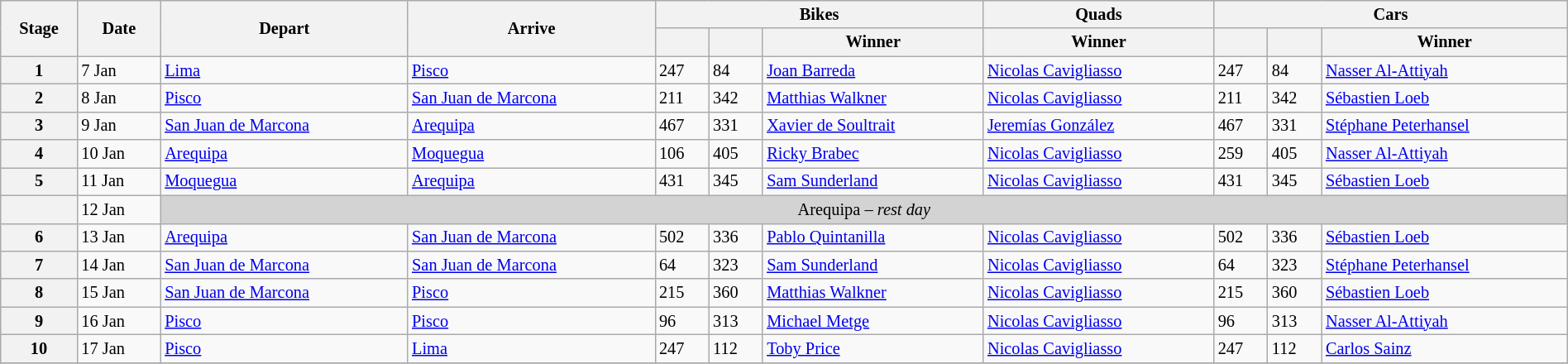<table class="wikitable"  style="width:100%; font-size:85%;">
<tr>
<th rowspan="2">Stage</th>
<th rowspan="2">Date</th>
<th rowspan="2">Depart</th>
<th rowspan="2">Arrive</th>
<th colspan="3">Bikes</th>
<th>Quads</th>
<th colspan="3">Cars</th>
</tr>
<tr>
<th></th>
<th></th>
<th>Winner</th>
<th>Winner</th>
<th></th>
<th></th>
<th>Winner</th>
</tr>
<tr>
<th>1</th>
<td>7 Jan</td>
<td> <a href='#'>Lima</a></td>
<td> <a href='#'>Pisco</a></td>
<td>247</td>
<td>84</td>
<td> <a href='#'>Joan Barreda</a></td>
<td> <a href='#'>Nicolas Cavigliasso</a></td>
<td>247</td>
<td>84</td>
<td> <a href='#'>Nasser Al-Attiyah</a></td>
</tr>
<tr>
<th>2</th>
<td>8 Jan</td>
<td> <a href='#'>Pisco</a></td>
<td> <a href='#'>San Juan de Marcona</a></td>
<td>211</td>
<td>342</td>
<td> <a href='#'>Matthias Walkner</a></td>
<td> <a href='#'>Nicolas Cavigliasso</a></td>
<td>211</td>
<td>342</td>
<td> <a href='#'>Sébastien Loeb</a></td>
</tr>
<tr>
<th>3</th>
<td>9 Jan</td>
<td> <a href='#'>San Juan de Marcona</a></td>
<td> <a href='#'>Arequipa</a></td>
<td>467</td>
<td>331</td>
<td> <a href='#'>Xavier de Soultrait</a></td>
<td> <a href='#'>Jeremías González</a></td>
<td>467</td>
<td>331</td>
<td> <a href='#'>Stéphane Peterhansel</a></td>
</tr>
<tr>
<th>4</th>
<td>10 Jan</td>
<td> <a href='#'>Arequipa</a></td>
<td> <a href='#'>Moquegua</a></td>
<td>106</td>
<td>405</td>
<td> <a href='#'>Ricky Brabec</a></td>
<td> <a href='#'>Nicolas Cavigliasso</a></td>
<td>259</td>
<td>405</td>
<td> <a href='#'>Nasser Al-Attiyah</a></td>
</tr>
<tr>
<th>5</th>
<td>11 Jan</td>
<td> <a href='#'>Moquegua</a></td>
<td> <a href='#'>Arequipa</a></td>
<td>431</td>
<td>345</td>
<td> <a href='#'>Sam Sunderland</a></td>
<td> <a href='#'>Nicolas Cavigliasso</a></td>
<td>431</td>
<td>345</td>
<td> <a href='#'>Sébastien Loeb</a></td>
</tr>
<tr>
<th></th>
<td>12 Jan</td>
<td colspan="15" style="background:lightgrey; text-align:center;"> Arequipa – <em>rest day</em></td>
</tr>
<tr>
<th>6</th>
<td>13 Jan</td>
<td> <a href='#'>Arequipa</a></td>
<td> <a href='#'>San Juan de Marcona</a></td>
<td>502</td>
<td>336</td>
<td> <a href='#'>Pablo Quintanilla</a></td>
<td> <a href='#'>Nicolas Cavigliasso</a></td>
<td>502</td>
<td>336</td>
<td> <a href='#'>Sébastien Loeb</a></td>
</tr>
<tr>
<th>7</th>
<td>14 Jan</td>
<td> <a href='#'>San Juan de Marcona</a></td>
<td> <a href='#'>San Juan de Marcona</a></td>
<td>64</td>
<td>323</td>
<td> <a href='#'>Sam Sunderland</a></td>
<td> <a href='#'>Nicolas Cavigliasso</a></td>
<td>64</td>
<td>323</td>
<td> <a href='#'>Stéphane Peterhansel</a></td>
</tr>
<tr>
<th>8</th>
<td>15 Jan</td>
<td> <a href='#'>San Juan de Marcona</a></td>
<td> <a href='#'>Pisco</a></td>
<td>215</td>
<td>360</td>
<td> <a href='#'>Matthias Walkner</a></td>
<td> <a href='#'>Nicolas Cavigliasso</a></td>
<td>215</td>
<td>360</td>
<td> <a href='#'>Sébastien Loeb</a></td>
</tr>
<tr>
<th>9</th>
<td>16 Jan</td>
<td> <a href='#'>Pisco</a></td>
<td> <a href='#'>Pisco</a></td>
<td>96</td>
<td>313</td>
<td> <a href='#'>Michael Metge</a></td>
<td> <a href='#'>Nicolas Cavigliasso</a></td>
<td>96</td>
<td>313</td>
<td> <a href='#'>Nasser Al-Attiyah</a></td>
</tr>
<tr>
<th>10</th>
<td>17 Jan</td>
<td> <a href='#'>Pisco</a></td>
<td> <a href='#'>Lima</a></td>
<td>247</td>
<td>112</td>
<td> <a href='#'>Toby Price</a></td>
<td> <a href='#'>Nicolas Cavigliasso</a></td>
<td>247</td>
<td>112</td>
<td> <a href='#'>Carlos Sainz</a></td>
</tr>
<tr>
</tr>
</table>
